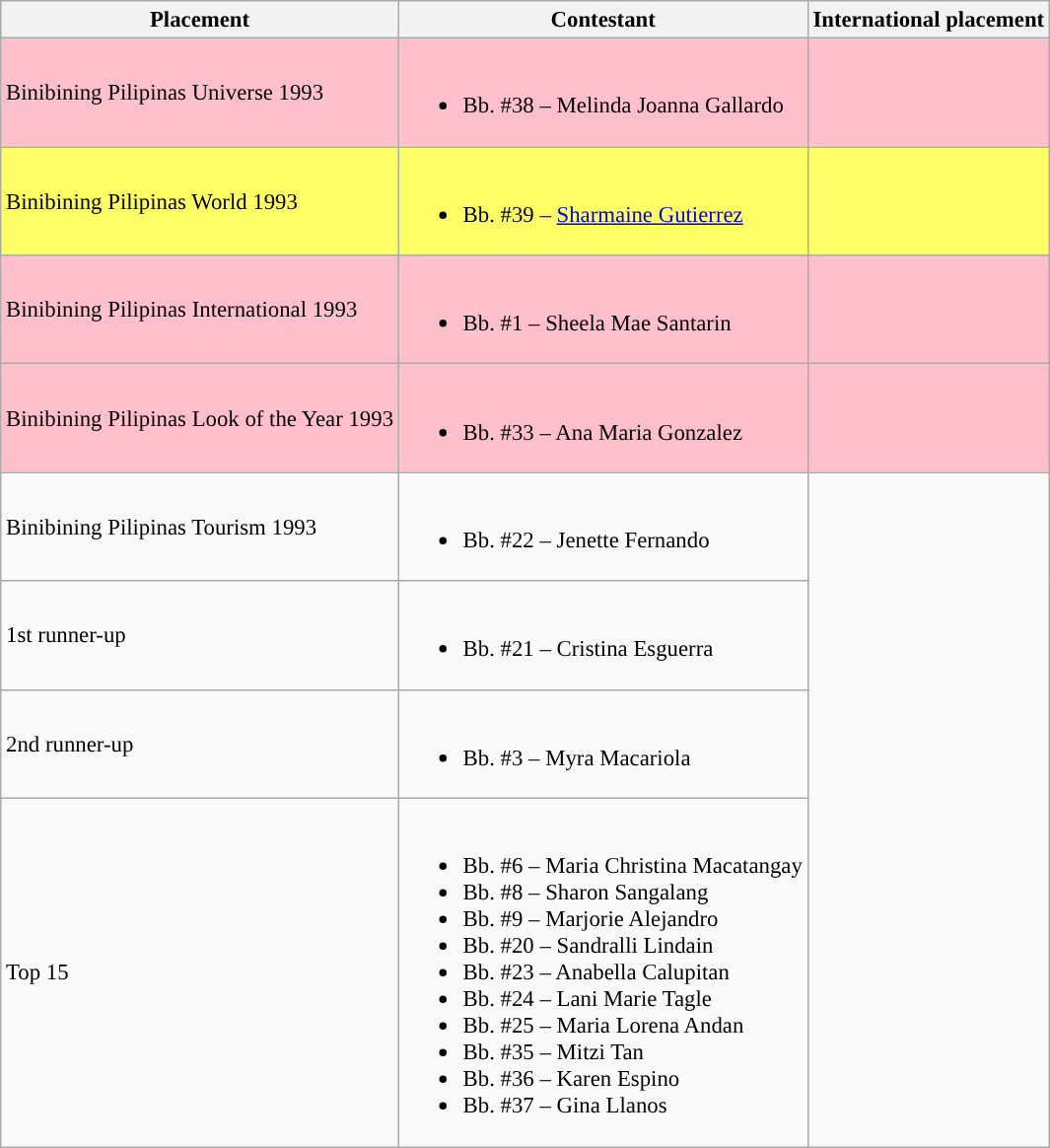<table class="wikitable sortable" style="font-size:95%;">
<tr>
<th>Placement</th>
<th>Contestant</th>
<th>International placement</th>
</tr>
<tr style="background:pink;">
<td>Binibining Pilipinas Universe 1993</td>
<td><br><ul><li>Bb. #38 – Melinda Joanna Gallardo</li></ul></td>
<td></td>
</tr>
<tr style="background:#FFFF66;">
<td>Binibining Pilipinas World 1993</td>
<td><br><ul><li>Bb. #39 – <a href='#'>Sharmaine Gutierrez</a></li></ul></td>
<td></td>
</tr>
<tr style="background:pink;">
<td>Binibining Pilipinas International 1993</td>
<td><br><ul><li>Bb. #1 – Sheela Mae Santarin</li></ul></td>
<td></td>
</tr>
<tr style="background:pink;">
<td>Binibining Pilipinas Look of the Year 1993</td>
<td><br><ul><li>Bb. #33 – Ana Maria Gonzalez</li></ul></td>
<td></td>
</tr>
<tr>
<td>Binibining Pilipinas Tourism 1993</td>
<td><br><ul><li>Bb. #22 – Jenette Fernando</li></ul></td>
</tr>
<tr>
<td>1st runner-up</td>
<td><br><ul><li>Bb. #21 – Cristina Esguerra</li></ul></td>
</tr>
<tr>
<td>2nd runner-up</td>
<td><br><ul><li>Bb. #3 – Myra Macariola</li></ul></td>
</tr>
<tr>
<td>Top 15</td>
<td><br><ul><li>Bb. #6 – Maria Christina Macatangay</li><li>Bb. #8 – Sharon Sangalang</li><li>Bb. #9 – Marjorie Alejandro</li><li>Bb. #20 – Sandralli Lindain</li><li>Bb. #23 – Anabella Calupitan</li><li>Bb. #24 – Lani Marie Tagle</li><li>Bb. #25 – Maria Lorena Andan</li><li>Bb. #35 – Mitzi Tan</li><li>Bb. #36 – Karen Espino</li><li>Bb. #37 – Gina Llanos</li></ul></td>
</tr>
</table>
